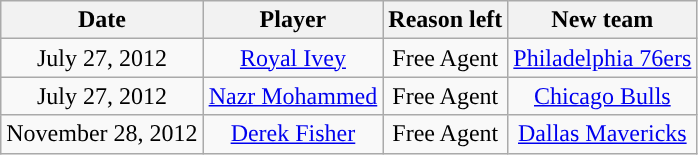<table class="wikitable" style="text-align: center">
<tr>
<th>Date</th>
<th>Player</th>
<th>Reason left</th>
<th>New team</th>
</tr>
<tr style="text-align: center">
<td>July 27, 2012</td>
<td><a href='#'>Royal Ivey</a></td>
<td>Free Agent</td>
<td><a href='#'>Philadelphia 76ers</a></td>
</tr>
<tr style="text-align: center">
<td>July 27, 2012</td>
<td><a href='#'>Nazr Mohammed</a></td>
<td>Free Agent</td>
<td><a href='#'>Chicago Bulls</a></td>
</tr>
<tr style="text-align: center">
<td>November 28, 2012</td>
<td><a href='#'>Derek Fisher</a></td>
<td>Free Agent</td>
<td><a href='#'>Dallas Mavericks</a></td>
</tr>
</table>
